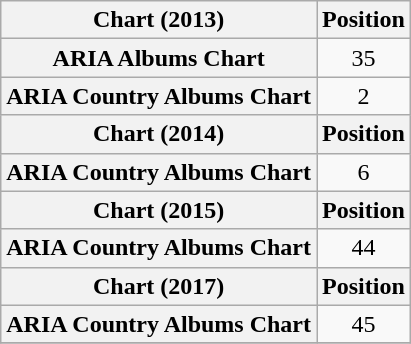<table class="wikitable sortable plainrowheaders" style="text-align:center">
<tr>
<th scope="col">Chart (2013)</th>
<th scope="col">Position</th>
</tr>
<tr>
<th scope="row">ARIA Albums Chart</th>
<td>35</td>
</tr>
<tr>
<th scope="row">ARIA Country Albums Chart</th>
<td>2</td>
</tr>
<tr>
<th scope="col">Chart (2014)</th>
<th scope="col">Position</th>
</tr>
<tr>
<th scope="row">ARIA Country Albums Chart</th>
<td>6</td>
</tr>
<tr>
<th scope="col">Chart (2015)</th>
<th scope="col">Position</th>
</tr>
<tr>
<th scope="row">ARIA Country Albums Chart</th>
<td>44</td>
</tr>
<tr>
<th scope="col">Chart (2017)</th>
<th scope="col">Position</th>
</tr>
<tr>
<th scope="row">ARIA Country Albums Chart</th>
<td>45</td>
</tr>
<tr>
</tr>
</table>
